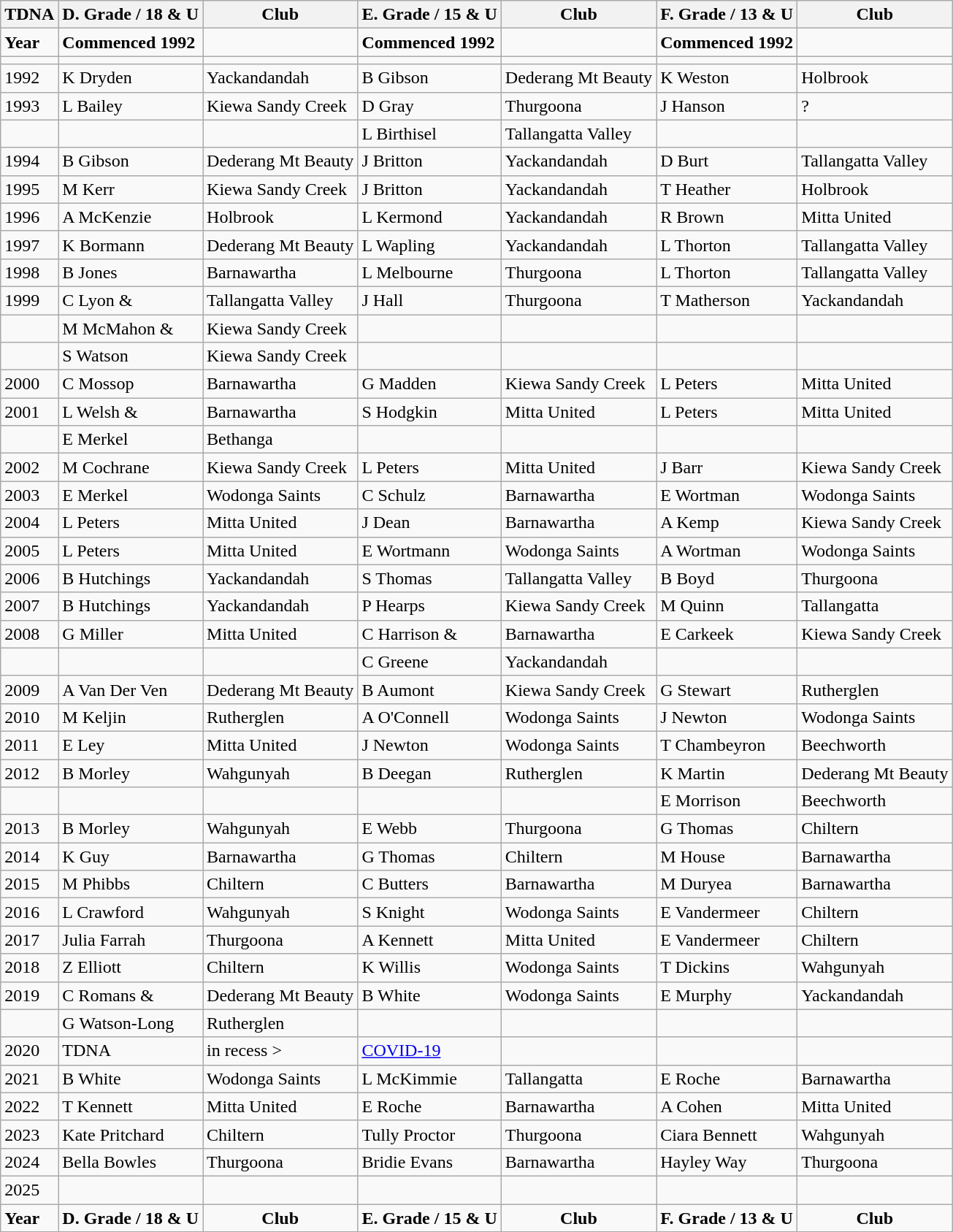<table class="wikitable collapsible collapsed">
<tr>
<th>TDNA</th>
<th><span>D. Grade / 18 & U</span></th>
<th>Club</th>
<th><span>E. Grade / 15 & U</span></th>
<th>Club</th>
<th><span>F. Grade / 13 & U</span></th>
<th>Club</th>
</tr>
<tr>
<td><strong>Year</strong></td>
<td><strong>Commenced 1992</strong></td>
<td></td>
<td><strong>Commenced 1992</strong></td>
<td></td>
<td><strong>Commenced 1992</strong></td>
<td></td>
</tr>
<tr>
<td></td>
<td></td>
<td></td>
<td></td>
<td></td>
<td></td>
<td></td>
</tr>
<tr>
<td>1992</td>
<td>K Dryden</td>
<td>Yackandandah</td>
<td>B Gibson</td>
<td>Dederang Mt Beauty</td>
<td>K Weston</td>
<td>Holbrook</td>
</tr>
<tr>
<td>1993</td>
<td>L Bailey</td>
<td>Kiewa Sandy Creek</td>
<td>D Gray</td>
<td>Thurgoona</td>
<td>J Hanson</td>
<td>?</td>
</tr>
<tr>
<td></td>
<td></td>
<td></td>
<td>L Birthisel</td>
<td>Tallangatta Valley</td>
<td></td>
<td></td>
</tr>
<tr>
<td>1994</td>
<td>B Gibson</td>
<td>Dederang Mt Beauty</td>
<td>J Britton</td>
<td>Yackandandah</td>
<td>D Burt</td>
<td>Tallangatta Valley</td>
</tr>
<tr>
<td>1995</td>
<td>M Kerr</td>
<td>Kiewa Sandy Creek</td>
<td>J Britton</td>
<td>Yackandandah</td>
<td>T Heather</td>
<td>Holbrook</td>
</tr>
<tr>
<td>1996</td>
<td>A McKenzie</td>
<td>Holbrook</td>
<td>L Kermond</td>
<td>Yackandandah</td>
<td>R Brown</td>
<td>Mitta United</td>
</tr>
<tr>
<td>1997</td>
<td>K Bormann</td>
<td>Dederang Mt Beauty</td>
<td>L Wapling</td>
<td>Yackandandah</td>
<td>L Thorton</td>
<td>Tallangatta Valley</td>
</tr>
<tr>
<td>1998</td>
<td>B Jones</td>
<td>Barnawartha</td>
<td>L Melbourne</td>
<td>Thurgoona</td>
<td>L Thorton</td>
<td>Tallangatta Valley</td>
</tr>
<tr>
<td>1999</td>
<td>C Lyon &</td>
<td>Tallangatta Valley</td>
<td>J Hall</td>
<td>Thurgoona</td>
<td>T Matherson</td>
<td>Yackandandah</td>
</tr>
<tr>
<td></td>
<td>M McMahon &</td>
<td>Kiewa Sandy Creek</td>
<td></td>
<td></td>
<td></td>
<td></td>
</tr>
<tr>
<td></td>
<td>S Watson</td>
<td>Kiewa Sandy Creek</td>
<td></td>
<td></td>
<td></td>
<td></td>
</tr>
<tr>
<td>2000</td>
<td>C Mossop</td>
<td>Barnawartha</td>
<td>G Madden</td>
<td>Kiewa Sandy Creek</td>
<td>L Peters</td>
<td>Mitta United</td>
</tr>
<tr>
<td>2001</td>
<td>L Welsh &</td>
<td>Barnawartha</td>
<td>S Hodgkin</td>
<td>Mitta United</td>
<td>L Peters</td>
<td>Mitta United</td>
</tr>
<tr>
<td></td>
<td>E Merkel</td>
<td>Bethanga</td>
<td></td>
<td></td>
<td></td>
<td></td>
</tr>
<tr>
<td>2002</td>
<td>M Cochrane</td>
<td>Kiewa Sandy Creek</td>
<td>L Peters</td>
<td>Mitta United</td>
<td>J Barr</td>
<td>Kiewa Sandy Creek</td>
</tr>
<tr>
<td>2003</td>
<td>E Merkel</td>
<td>Wodonga Saints</td>
<td>C Schulz</td>
<td>Barnawartha</td>
<td>E Wortman</td>
<td>Wodonga Saints</td>
</tr>
<tr>
<td>2004</td>
<td>L Peters</td>
<td>Mitta United</td>
<td>J Dean</td>
<td>Barnawartha</td>
<td>A Kemp</td>
<td>Kiewa Sandy Creek</td>
</tr>
<tr>
<td>2005</td>
<td>L Peters</td>
<td>Mitta United</td>
<td>E Wortmann</td>
<td>Wodonga Saints</td>
<td>A Wortman</td>
<td>Wodonga Saints</td>
</tr>
<tr>
<td>2006</td>
<td>B Hutchings</td>
<td>Yackandandah</td>
<td>S Thomas</td>
<td>Tallangatta Valley</td>
<td>B Boyd</td>
<td>Thurgoona</td>
</tr>
<tr>
<td>2007</td>
<td>B Hutchings</td>
<td>Yackandandah</td>
<td>P Hearps</td>
<td>Kiewa Sandy Creek</td>
<td>M Quinn</td>
<td>Tallangatta</td>
</tr>
<tr>
<td>2008</td>
<td>G Miller</td>
<td>Mitta United</td>
<td>C Harrison &</td>
<td>Barnawartha</td>
<td>E Carkeek</td>
<td>Kiewa Sandy Creek</td>
</tr>
<tr>
<td></td>
<td></td>
<td></td>
<td>C Greene</td>
<td>Yackandandah</td>
<td></td>
<td></td>
</tr>
<tr>
<td>2009</td>
<td>A Van Der Ven</td>
<td>Dederang Mt Beauty</td>
<td>B Aumont</td>
<td>Kiewa Sandy Creek</td>
<td>G Stewart</td>
<td>Rutherglen</td>
</tr>
<tr>
<td>2010</td>
<td>M Keljin</td>
<td>Rutherglen</td>
<td>A O'Connell</td>
<td>Wodonga Saints</td>
<td>J Newton</td>
<td>Wodonga Saints</td>
</tr>
<tr>
<td>2011</td>
<td>E Ley</td>
<td>Mitta United</td>
<td>J Newton</td>
<td>Wodonga Saints</td>
<td>T Chambeyron</td>
<td>Beechworth</td>
</tr>
<tr>
<td>2012</td>
<td>B Morley</td>
<td>Wahgunyah</td>
<td>B Deegan</td>
<td>Rutherglen</td>
<td>K Martin</td>
<td>Dederang Mt Beauty</td>
</tr>
<tr>
<td></td>
<td></td>
<td></td>
<td></td>
<td></td>
<td>E Morrison</td>
<td>Beechworth</td>
</tr>
<tr>
<td>2013</td>
<td>B Morley</td>
<td>Wahgunyah</td>
<td>E Webb</td>
<td>Thurgoona</td>
<td>G Thomas</td>
<td>Chiltern</td>
</tr>
<tr>
<td>2014</td>
<td>K Guy</td>
<td>Barnawartha</td>
<td>G Thomas</td>
<td>Chiltern</td>
<td>M House</td>
<td>Barnawartha</td>
</tr>
<tr>
<td>2015</td>
<td>M Phibbs</td>
<td>Chiltern</td>
<td>C Butters</td>
<td>Barnawartha</td>
<td>M Duryea</td>
<td>Barnawartha</td>
</tr>
<tr>
<td>2016</td>
<td>L Crawford</td>
<td>Wahgunyah</td>
<td>S Knight</td>
<td>Wodonga Saints</td>
<td>E Vandermeer</td>
<td>Chiltern</td>
</tr>
<tr>
<td>2017</td>
<td>Julia Farrah</td>
<td>Thurgoona</td>
<td>A Kennett</td>
<td>Mitta United</td>
<td>E Vandermeer</td>
<td>Chiltern</td>
</tr>
<tr>
<td>2018</td>
<td>Z Elliott</td>
<td>Chiltern</td>
<td>K Willis</td>
<td>Wodonga Saints</td>
<td>T Dickins</td>
<td>Wahgunyah</td>
</tr>
<tr>
<td>2019</td>
<td>C Romans &</td>
<td>Dederang Mt Beauty</td>
<td>B White</td>
<td>Wodonga Saints</td>
<td>E Murphy</td>
<td>Yackandandah</td>
</tr>
<tr>
<td></td>
<td>G Watson-Long</td>
<td>Rutherglen</td>
<td></td>
<td></td>
<td></td>
<td></td>
</tr>
<tr>
<td>2020</td>
<td>TDNA</td>
<td>in recess ></td>
<td><a href='#'>COVID-19</a></td>
<td></td>
<td></td>
<td></td>
</tr>
<tr>
<td>2021</td>
<td>B White</td>
<td>Wodonga Saints</td>
<td>L McKimmie</td>
<td>Tallangatta</td>
<td>E Roche</td>
<td>Barnawartha</td>
</tr>
<tr>
<td>2022</td>
<td>T Kennett</td>
<td>Mitta United</td>
<td>E Roche</td>
<td>Barnawartha</td>
<td>A Cohen</td>
<td>Mitta United</td>
</tr>
<tr>
<td>2023</td>
<td>Kate Pritchard</td>
<td>Chiltern</td>
<td>Tully Proctor</td>
<td>Thurgoona</td>
<td>Ciara Bennett</td>
<td>Wahgunyah</td>
</tr>
<tr>
<td>2024</td>
<td>Bella Bowles</td>
<td>Thurgoona</td>
<td>Bridie Evans</td>
<td>Barnawartha</td>
<td>Hayley Way</td>
<td>Thurgoona</td>
</tr>
<tr>
<td>2025</td>
<td></td>
<td></td>
<td></td>
<td></td>
<td></td>
<td></td>
</tr>
<tr>
<td><strong>Year</strong></td>
<td><span><strong>D. Grade / 18 & U</strong></span></td>
<td align=center><strong>Club</strong></td>
<td><span><strong>E. Grade / 15 & U</strong></span></td>
<td align=center><strong>Club</strong></td>
<td><span><strong>F. Grade / 13 & U</strong></span></td>
<td align=center><strong>Club</strong></td>
</tr>
<tr>
</tr>
</table>
